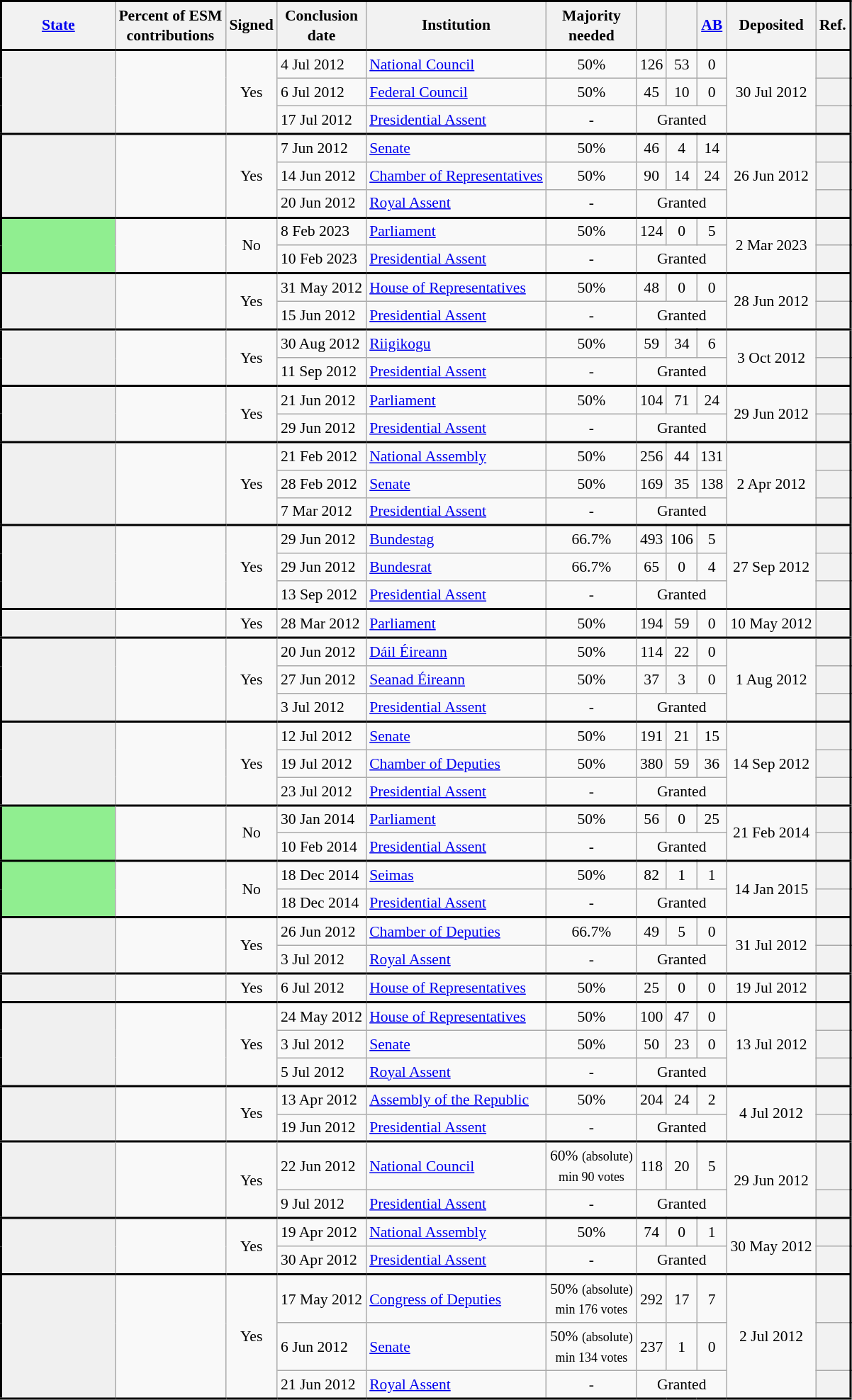<table class="wikitable" style="font-size:90%; white-space:nowrap; line-height:1.33; border:2px solid">
<tr>
<th style="width:100px; border-bottom:2px solid"><a href='#'>State</a></th>
<th style="border-bottom:2px solid">Percent of ESM<br>contributions</th>
<th style="border-bottom:2px solid">Signed</th>
<th style="border-bottom:2px solid">Conclusion<br> date</th>
<th style="border-bottom:2px solid">Institution</th>
<th style="border-bottom:2px solid">Majority<br> needed</th>
<th style="border-bottom:2px solid"></th>
<th style="border-bottom:2px solid"></th>
<th style="border-bottom:2px solid"><a href='#'>AB</a></th>
<th style="border-bottom:2px solid">Deposited</th>
<th style="border-bottom:2px solid">Ref.</th>
</tr>
<tr>
<td rowspan="3" style="background:#F0F0F0; border-bottom:2px solid"><strong></strong></td>
<td rowspan="3" style="text-align:center; border-bottom:2px solid"></td>
<td rowspan="3" style="text-align:center; border-bottom:2px solid">Yes</td>
<td>4 Jul 2012</td>
<td><a href='#'>National Council</a></td>
<td style="text-align:center">50%</td>
<td style="text-align:center">126</td>
<td style="text-align:center">53</td>
<td style="text-align:center">0</td>
<td rowspan="3" style="text-align:center; border-bottom:2px solid">30 Jul 2012</td>
<th></th>
</tr>
<tr>
<td>6 Jul 2012</td>
<td><a href='#'>Federal Council</a></td>
<td style="text-align:center">50%</td>
<td style="text-align:center">45</td>
<td style="text-align:center">10</td>
<td style="text-align:center">0</td>
<th></th>
</tr>
<tr>
<td style="border-bottom:2px solid">17 Jul 2012</td>
<td style="border-bottom:2px solid"><a href='#'>Presidential Assent</a></td>
<td style="text-align:center; border-bottom:2px solid">-</td>
<td style="text-align:center; border-bottom:2px solid" colspan="3">Granted</td>
<th style="border-bottom:2px solid"></th>
</tr>
<tr>
<td rowspan="3" style="background:#F0F0F0; border-bottom:2px solid"><strong></strong></td>
<td rowspan="3" style="text-align:center; border-bottom:2px solid"></td>
<td rowspan="3" style="text-align:center; border-bottom:2px solid">Yes</td>
<td>7 Jun 2012</td>
<td><a href='#'>Senate</a></td>
<td style="text-align:center">50%</td>
<td style="text-align:center">46</td>
<td style="text-align:center">4</td>
<td style="text-align:center">14</td>
<td rowspan="3" style="text-align:center; border-bottom:2px solid">26 Jun 2012</td>
<th></th>
</tr>
<tr>
<td>14 Jun 2012</td>
<td><a href='#'>Chamber of Representatives</a></td>
<td style="text-align:center">50%</td>
<td style="text-align:center">90</td>
<td style="text-align:center">14</td>
<td style="text-align:center">24</td>
<th></th>
</tr>
<tr>
<td style="border-bottom:2px solid">20 Jun 2012</td>
<td style="border-bottom:2px solid"><a href='#'>Royal Assent</a></td>
<td style="text-align:center; border-bottom:2px solid">-</td>
<td style="text-align:center; border-bottom:2px solid" colspan="3">Granted</td>
<th style="border-bottom:2px solid"></th>
</tr>
<tr>
<td rowspan="2" style="background:lightgreen; border-bottom:2px solid"><strong></strong></td>
<td rowspan="2" style="text-align:center; border-bottom:2px solid"></td>
<td rowspan="2" style="text-align:center; border-bottom:2px solid">No</td>
<td>8 Feb 2023</td>
<td><a href='#'>Parliament</a></td>
<td style="text-align:center">50%</td>
<td style="text-align:center">124</td>
<td style="text-align:center">0</td>
<td style="text-align:center">5</td>
<td rowspan="2" style="text-align:center; border-bottom:2px solid">2 Mar 2023</td>
<th></th>
</tr>
<tr>
<td style="border-bottom:2px solid">10 Feb 2023</td>
<td style="border-bottom:2px solid"><a href='#'>Presidential Assent</a></td>
<td style="text-align:center; border-bottom:2px solid">-</td>
<td style="text-align:center; border-bottom:2px solid" colspan="3">Granted</td>
<th style="border-bottom:2px solid"></th>
</tr>
<tr>
<td rowspan="2" style="background:#F0F0F0; border-bottom:2px solid"><strong></strong></td>
<td rowspan="2" style="text-align:center; border-bottom:2px solid"></td>
<td rowspan="2" style="text-align:center; border-bottom:2px solid">Yes</td>
<td>31 May 2012</td>
<td><a href='#'>House of Representatives</a></td>
<td style="text-align:center">50%</td>
<td style="text-align:center">48</td>
<td style="text-align:center">0</td>
<td style="text-align:center">0</td>
<td rowspan="2" style="text-align:center; border-bottom:2px solid">28 Jun 2012</td>
<th></th>
</tr>
<tr>
<td style="border-bottom:2px solid">15 Jun 2012</td>
<td style="border-bottom:2px solid"><a href='#'>Presidential Assent</a></td>
<td style="text-align:center; border-bottom:2px solid">-</td>
<td style="text-align:center; border-bottom:2px solid" colspan="3">Granted</td>
<th style="border-bottom:2px solid"></th>
</tr>
<tr>
<td rowspan="2" style="background:#F0F0F0; border-bottom:2px solid"><strong></strong></td>
<td rowspan="2" style="text-align:center; border-bottom:2px solid"></td>
<td rowspan="2" style="text-align:center; border-bottom:2px solid">Yes</td>
<td>30 Aug 2012</td>
<td><a href='#'>Riigikogu</a></td>
<td style="text-align:center">50% </td>
<td style="text-align:center">59</td>
<td style="text-align:center">34</td>
<td style="text-align:center">6</td>
<td rowspan="2" style="text-align:center; border-bottom:2px solid;">3 Oct 2012</td>
<th></th>
</tr>
<tr>
<td style="border-bottom:2px solid">11 Sep 2012</td>
<td style="border-bottom:2px solid"><a href='#'>Presidential Assent</a></td>
<td style="text-align:center; border-bottom:2px solid">-</td>
<td style="text-align:center; border-bottom:2px solid" colspan="3">Granted</td>
<th style="border-bottom:2px solid"></th>
</tr>
<tr>
<td rowspan="2" style="background:#F0F0F0; border-bottom:2px solid"><strong></strong></td>
<td rowspan="2" style="text-align:center; border-bottom:2px solid"></td>
<td rowspan="2" style="text-align:center; border-bottom:2px solid">Yes</td>
<td>21 Jun 2012</td>
<td><a href='#'>Parliament</a></td>
<td style="text-align:center">50%</td>
<td style="text-align:center">104</td>
<td style="text-align:center">71</td>
<td style="text-align:center">24</td>
<td rowspan="2" style="text-align:center; border-bottom:2px solid">29 Jun 2012</td>
<th></th>
</tr>
<tr>
<td style="border-bottom:2px solid">29 Jun 2012</td>
<td style="border-bottom:2px solid"><a href='#'>Presidential Assent</a></td>
<td style="text-align:center; border-bottom:2px solid">-</td>
<td style="text-align:center; border-bottom:2px solid" colspan="3">Granted</td>
<th style="border-bottom:2px solid"></th>
</tr>
<tr>
<td rowspan="3" style="background:#F0F0F0; border-bottom:2px solid"><strong></strong></td>
<td rowspan="3" style="text-align:center; border-bottom:2px solid"></td>
<td rowspan="3" style="text-align:center; border-bottom:2px solid">Yes</td>
<td>21 Feb 2012</td>
<td><a href='#'>National Assembly</a></td>
<td style="text-align:center">50%</td>
<td style="text-align:center">256</td>
<td style="text-align:center">44</td>
<td style="text-align:center">131</td>
<td rowspan="3" style="text-align:center; border-bottom:2px solid">2 Apr 2012</td>
<th></th>
</tr>
<tr>
<td>28 Feb 2012</td>
<td><a href='#'>Senate</a></td>
<td style="text-align:center">50%</td>
<td style="text-align:center">169</td>
<td style="text-align:center">35</td>
<td style="text-align:center">138</td>
<th></th>
</tr>
<tr>
<td style="border-bottom:2px solid">7 Mar 2012</td>
<td style="border-bottom:2px solid"><a href='#'>Presidential Assent</a></td>
<td style="text-align:center; border-bottom:2px solid">-</td>
<td style="text-align:center; border-bottom:2px solid" colspan="3">Granted</td>
<th style="border-bottom:2px solid"></th>
</tr>
<tr>
<td rowspan="3" style="background:#F0F0F0; border-bottom:2px solid"><strong></strong></td>
<td rowspan="3" style="text-align:center; border-bottom:2px solid"></td>
<td rowspan="3" style="text-align:center; border-bottom:2px solid">Yes</td>
<td>29 Jun 2012</td>
<td><a href='#'>Bundestag</a></td>
<td style="text-align:center">66.7%</td>
<td style="text-align:center">493</td>
<td style="text-align:center">106</td>
<td style="text-align:center">5</td>
<td style="text-align:center; border-bottom:2px solid" rowspan="3">27 Sep 2012</td>
<th></th>
</tr>
<tr>
<td>29 Jun 2012</td>
<td><a href='#'>Bundesrat</a></td>
<td style="text-align:center">66.7%</td>
<td style="text-align:center">65</td>
<td style="text-align:center">0</td>
<td style="text-align:center">4</td>
<th></th>
</tr>
<tr>
<td style="border-bottom:2px solid">13 Sep 2012</td>
<td style="border-bottom:2px solid"><a href='#'>Presidential Assent</a></td>
<td style="text-align:center; border-bottom:2px solid">-</td>
<td style="text-align:center; border-bottom:2px solid" colspan="3">Granted</td>
<th style="border-bottom:2px solid"></th>
</tr>
<tr>
<td style="background:#F0F0F0; border-bottom:2px solid"><strong></strong></td>
<td style="text-align:center; border-bottom:2px solid"></td>
<td style="text-align:center; border-bottom:2px solid">Yes</td>
<td style="border-bottom:2px solid">28 Mar 2012</td>
<td style="border-bottom:2px solid"><a href='#'>Parliament</a></td>
<td style="text-align:center; border-bottom:2px solid">50%</td>
<td style="text-align:center; border-bottom:2px solid">194</td>
<td style="text-align:center; border-bottom:2px solid">59</td>
<td style="text-align:center; border-bottom:2px solid">0</td>
<td style="text-align:center; border-bottom:2px solid">10 May 2012</td>
<th style="border-bottom:2px solid"></th>
</tr>
<tr>
<td rowspan="3" style="background:#F0F0F0; border-bottom:2px solid"><strong></strong></td>
<td rowspan="3" style="text-align:center; border-bottom:2px solid"></td>
<td rowspan="3" style="text-align:center; border-bottom:2px solid">Yes</td>
<td>20 Jun 2012</td>
<td><a href='#'>Dáil Éireann</a></td>
<td style="text-align:center">50%</td>
<td style="text-align:center">114</td>
<td style="text-align:center">22</td>
<td style="text-align:center">0</td>
<td rowspan=3 style="text-align:center; border-bottom:2px solid">1 Aug 2012</td>
<th></th>
</tr>
<tr>
<td>27 Jun 2012</td>
<td><a href='#'>Seanad Éireann</a></td>
<td style="text-align:center">50%</td>
<td style="text-align:center">37</td>
<td style="text-align:center">3</td>
<td style="text-align:center">0</td>
<th></th>
</tr>
<tr>
<td style="border-bottom:2px solid">3 Jul 2012</td>
<td style="border-bottom:2px solid"><a href='#'>Presidential Assent</a></td>
<td style="text-align:center; border-bottom:2px solid">-</td>
<td style="text-align:center; border-bottom:2px solid" colspan="3">Granted</td>
<th style="border-bottom:2px solid"></th>
</tr>
<tr>
<td rowspan="3" style="background:#F0F0F0; border-bottom:2px solid"><strong></strong></td>
<td rowspan="3" style="text-align:center; border-bottom:2px solid"></td>
<td rowspan="3" style="text-align:center; border-bottom:2px solid">Yes</td>
<td>12 Jul 2012</td>
<td><a href='#'>Senate</a></td>
<td style="text-align:center">50%</td>
<td style="text-align:center">191</td>
<td style="text-align:center">21</td>
<td style="text-align:center">15</td>
<td rowspan="3" style="text-align:center; border-bottom:2px solid">14 Sep 2012</td>
<th></th>
</tr>
<tr>
<td>19 Jul 2012</td>
<td><a href='#'>Chamber of Deputies</a></td>
<td style="text-align:center">50%</td>
<td style="text-align:center">380</td>
<td style="text-align:center">59</td>
<td style="text-align:center">36</td>
<th></th>
</tr>
<tr>
<td style="border-bottom:2px solid">23 Jul 2012</td>
<td style="border-bottom:2px solid"><a href='#'>Presidential Assent</a></td>
<td style="text-align:center; border-bottom:2px solid">-</td>
<td style="text-align:center; border-bottom:2px solid" colspan="3">Granted</td>
<th style="border-bottom:2px solid"></th>
</tr>
<tr>
<td rowspan="2" style="background:lightgreen; border-bottom:2px solid"><strong></strong></td>
<td rowspan="2" style="text-align:center; border-bottom:2px solid"></td>
<td rowspan="2" style="text-align:center; border-bottom:2px solid">No</td>
<td>30 Jan 2014</td>
<td><a href='#'>Parliament</a></td>
<td style="text-align:center">50%</td>
<td style="text-align:center">56</td>
<td style="text-align:center">0</td>
<td style="text-align:center">25</td>
<td rowspan="2" style="text-align:center; border-bottom:2px solid">21 Feb 2014</td>
<th></th>
</tr>
<tr>
<td style="border-bottom:2px solid">10 Feb 2014</td>
<td style="border-bottom:2px solid"><a href='#'>Presidential Assent</a></td>
<td style="text-align:center; border-bottom:2px solid">-</td>
<td style="text-align:center; border-bottom:2px solid" colspan="3">Granted</td>
<th style="border-bottom:2px solid"></th>
</tr>
<tr>
<td rowspan="2" style="background:lightgreen; border-top:2px solid; border-bottom:2px solid"><strong></strong></td>
<td rowspan="2" style="text-align:center; border-bottom:2px solid"></td>
<td rowspan="2" style="text-align:center; border-bottom:2px solid">No</td>
<td style="border-top:2px solid">18 Dec 2014</td>
<td style="border-top:2px solid"><a href='#'>Seimas</a></td>
<td style="text-align:center; border-top:2px solid">50%</td>
<td style="text-align:center; border-top:2px solid">82</td>
<td style="text-align:center; border-top:2px solid">1</td>
<td style="text-align:center; border-top:2px solid">1</td>
<td rowspan="2" style="text-align:center; border-bottom:2px solid">14 Jan 2015</td>
<th style="border-top:2px solid"></th>
</tr>
<tr>
<td style="border-bottom:2px solid">18 Dec 2014</td>
<td style="border-bottom:2px solid"><a href='#'>Presidential Assent</a></td>
<td style="text-align:center; border-bottom:2px solid">-</td>
<td style="text-align:center; border-bottom:2px solid" colspan="3">Granted</td>
<th style="border-bottom:2px solid"></th>
</tr>
<tr>
<td rowspan="2" style="background:#F0F0F0; border-bottom:2px solid"><strong></strong></td>
<td rowspan="2" style="text-align:center; border-bottom:2px solid"></td>
<td rowspan="2" style="text-align:center; border-bottom:2px solid">Yes</td>
<td>26 Jun 2012</td>
<td><a href='#'>Chamber of Deputies</a></td>
<td style="text-align:center">66.7%</td>
<td style="text-align:center">49</td>
<td style="text-align:center">5</td>
<td style="text-align:center">0</td>
<td rowspan="2" style="text-align:center; border-bottom:2px solid">31 Jul 2012</td>
<th></th>
</tr>
<tr>
<td style="border-bottom:2px solid">3 Jul 2012</td>
<td style="border-bottom:2px solid"><a href='#'>Royal Assent</a></td>
<td style="text-align:center; border-bottom:2px solid">-</td>
<td style="text-align:center; border-bottom:2px solid" colspan="3">Granted</td>
<th style="text-align:center; border-bottom:2px solid"></th>
</tr>
<tr>
<td style="background:#F0F0F0; border-bottom:2px solid"><strong></strong></td>
<td style="text-align:center; border-bottom:2px solid"></td>
<td style="text-align:center; border-bottom:2px solid">Yes</td>
<td style="border-bottom:2px solid">6 Jul 2012</td>
<td style="border-bottom:2px solid"><a href='#'>House of Representatives</a></td>
<td style="text-align:center; border-bottom:2px solid">50%</td>
<td style="text-align:center; border-bottom:2px solid">25</td>
<td style="text-align:center; border-bottom:2px solid">0</td>
<td style="text-align:center; border-bottom:2px solid">0</td>
<td style="text-align:center; border-bottom:2px solid">19 Jul 2012</td>
<th style="border-bottom:2px solid"></th>
</tr>
<tr>
<td rowspan="3" style="background:#F0F0F0; border-bottom:2px solid"><strong></strong></td>
<td rowspan="3" style="text-align:center; border-bottom:2px solid"></td>
<td rowspan="3" style="text-align:center; border-bottom:2px solid">Yes</td>
<td>24 May 2012</td>
<td><a href='#'>House of Representatives</a></td>
<td style="text-align:center">50%</td>
<td style="text-align:center">100</td>
<td style="text-align:center">47</td>
<td style="text-align:center">0</td>
<td rowspan="3" style="text-align:center; border-bottom:2px solid">13 Jul 2012</td>
<th></th>
</tr>
<tr>
<td>3 Jul 2012</td>
<td><a href='#'>Senate</a></td>
<td style="text-align:center">50%</td>
<td style="text-align:center">50</td>
<td style="text-align:center">23</td>
<td style="text-align:center">0</td>
<th></th>
</tr>
<tr>
<td style="border-bottom:2px solid">5 Jul 2012</td>
<td style="border-bottom:2px solid"><a href='#'>Royal Assent</a></td>
<td style="text-align:center; border-bottom:2px solid">-</td>
<td style="text-align:center; border-bottom:2px solid" colspan="3">Granted</td>
<th style="border-bottom:2px solid"></th>
</tr>
<tr>
<td rowspan="2" style="background:#F0F0F0; border-bottom:2px solid"><strong></strong></td>
<td rowspan="2" style="text-align:center; border-bottom:2px solid"></td>
<td rowspan="2" style="text-align:center; border-bottom:2px solid">Yes</td>
<td>13 Apr 2012</td>
<td><a href='#'>Assembly of the Republic</a></td>
<td style="text-align:center">50%</td>
<td style="text-align:center">204</td>
<td style="text-align:center">24</td>
<td style="text-align:center">2</td>
<td rowspan="2" style="text-align:center; border-bottom:2px solid">4 Jul 2012</td>
<th></th>
</tr>
<tr>
<td style="border-bottom:2px solid">19 Jun 2012</td>
<td style="border-bottom:2px solid"><a href='#'>Presidential Assent</a></td>
<td style="text-align:center; border-bottom:2px solid">-</td>
<td style="text-align:center; border-bottom:2px solid" colspan="3">Granted</td>
<th style="border-bottom:2px solid"></th>
</tr>
<tr>
<td rowspan="2" style="background:#F0F0F0; border-bottom:2px solid"><strong></strong></td>
<td rowspan="2" style="text-align:center; border-bottom:2px solid"></td>
<td rowspan="2" style="text-align:center; border-bottom:2px solid">Yes</td>
<td>22 Jun 2012</td>
<td><a href='#'>National Council</a></td>
<td style="text-align:center">60% <small>(absolute)</small><br> <small>min 90 votes</small></td>
<td style="text-align:center">118</td>
<td style="text-align:center">20</td>
<td style="text-align:center">5</td>
<td rowspan="2" style="text-align:center; border-bottom:2px solid">29 Jun 2012</td>
<th></th>
</tr>
<tr>
<td style="border-bottom:2px solid">9 Jul 2012</td>
<td style="border-bottom:2px solid"><a href='#'>Presidential Assent</a></td>
<td style="text-align:center; border-bottom:2px solid">-</td>
<td style="text-align:center; border-bottom:2px solid" colspan="3">Granted</td>
<th style="border-bottom:2px solid"></th>
</tr>
<tr>
<td rowspan="2" style="background:#F0F0F0; border-bottom:2px solid"><strong></strong></td>
<td rowspan="2" style="text-align:center; border-bottom:2px solid"></td>
<td rowspan="2" style="text-align:center; border-bottom:2px solid">Yes</td>
<td>19 Apr 2012</td>
<td><a href='#'>National Assembly</a></td>
<td style="text-align:center">50%</td>
<td style="text-align:center">74</td>
<td style="text-align:center">0</td>
<td style="text-align:center">1</td>
<td rowspan="2" style="text-align:center; border-bottom:2px solid">30 May 2012</td>
<th></th>
</tr>
<tr>
<td style="border-bottom:2px solid">30 Apr 2012</td>
<td style="border-bottom:2px solid"><a href='#'>Presidential Assent</a></td>
<td style="text-align:center; border-bottom:2px solid">-</td>
<td style="text-align:center; border-bottom:2px solid" colspan="3">Granted</td>
<th style="border-bottom:2px solid"></th>
</tr>
<tr>
<td rowspan="3" style="background:#F0F0F0; border-bottom:2px solid"><strong></strong></td>
<td rowspan="3" style="text-align:center; border-bottom:2px solid"></td>
<td rowspan="3" style="text-align:center; border-bottom:2px solid">Yes</td>
<td>17 May 2012</td>
<td><a href='#'>Congress of Deputies</a></td>
<td style="text-align:center">50% <small>(absolute)</small><br> <small>min 176 votes</small></td>
<td style="text-align:center">292</td>
<td style="text-align:center">17</td>
<td style="text-align:center">7</td>
<td rowspan="3" style="text-align:center; border-bottom:2px solid">2 Jul 2012</td>
<th></th>
</tr>
<tr>
<td>6 Jun 2012</td>
<td><a href='#'>Senate</a></td>
<td style="text-align:center">50% <small>(absolute)</small><br> <small>min 134 votes</small></td>
<td style="text-align:center">237</td>
<td style="text-align:center">1</td>
<td style="text-align:center">0</td>
<th></th>
</tr>
<tr>
<td style="border-bottom:2px solid">21 Jun 2012</td>
<td style="border-bottom:2px solid"><a href='#'>Royal Assent</a></td>
<td style="text-align:center; border-bottom:2px solid">-</td>
<td style="text-align:center; border-bottom:2px solid" colspan="3">Granted</td>
<th style="border-bottom:2px solid"></th>
</tr>
</table>
